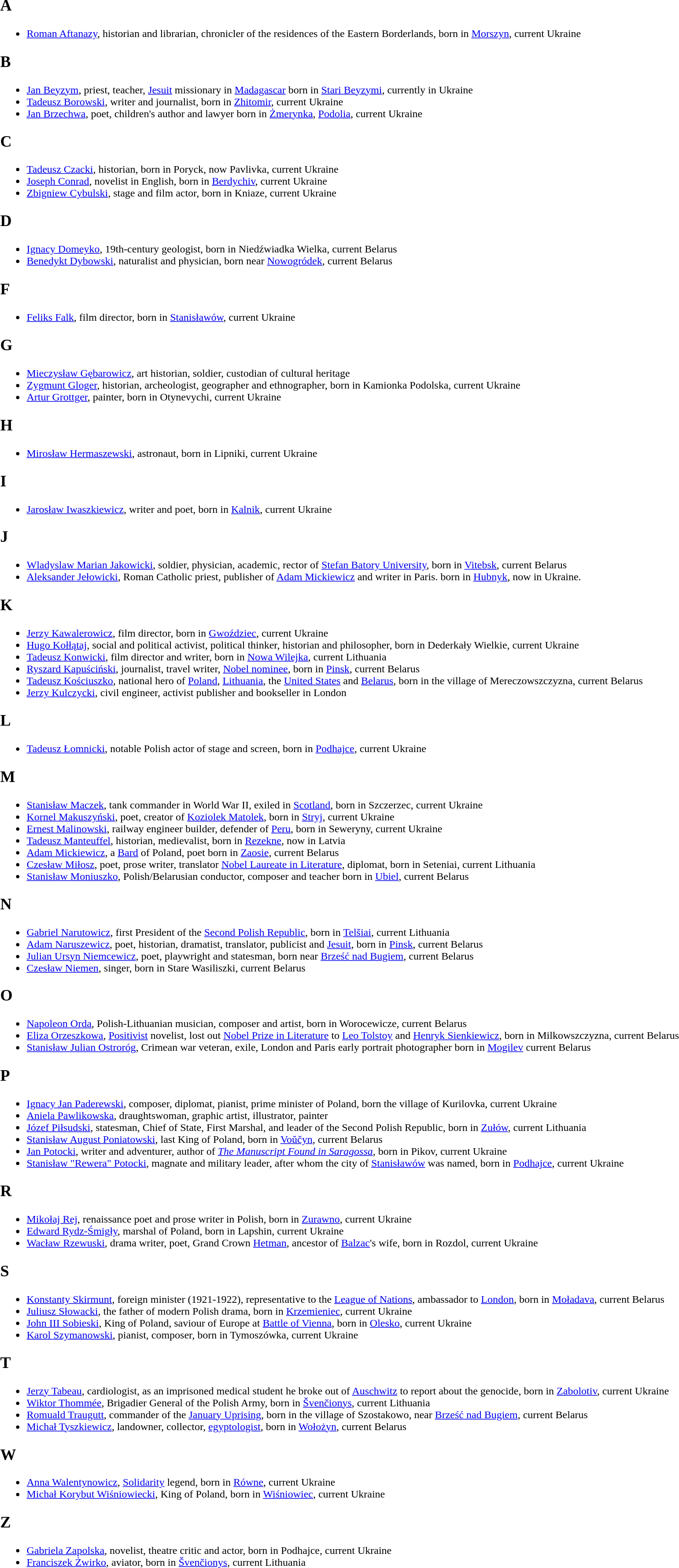<table>
<tr>
<td valign="top" width=25%><br><h2>A</h2><ul><li><a href='#'>Roman Aftanazy</a>, historian and librarian, chronicler of the residences of the Eastern Borderlands, born in <a href='#'>Morszyn</a>, current Ukraine</li></ul><h2>B</h2><ul><li><a href='#'>Jan Beyzym</a>, priest, teacher, <a href='#'>Jesuit</a> missionary in <a href='#'>Madagascar</a> born in <a href='#'>Stari Beyzymi</a>, currently in Ukraine</li><li><a href='#'>Tadeusz Borowski</a>, writer and journalist, born in <a href='#'>Zhitomir</a>, current Ukraine</li><li><a href='#'>Jan Brzechwa</a>, poet, children's author and lawyer born in <a href='#'>Żmerynka</a>, <a href='#'>Podolia</a>, current Ukraine</li></ul><h2>C</h2><ul><li><a href='#'>Tadeusz Czacki</a>, historian, born in Poryck, now Pavlivka, current Ukraine</li><li><a href='#'>Joseph Conrad</a>, novelist in English, born in <a href='#'>Berdychiv</a>, current Ukraine</li><li><a href='#'>Zbigniew Cybulski</a>, stage and film actor, born in Kniaze, current Ukraine</li></ul><h2>D</h2><ul><li><a href='#'>Ignacy Domeyko</a>, 19th-century geologist, born in Niedźwiadka Wielka, current Belarus</li><li><a href='#'>Benedykt Dybowski</a>, naturalist and physician, born near <a href='#'>Nowogródek</a>, current Belarus</li></ul><h2>F</h2><ul><li><a href='#'>Feliks Falk</a>, film director, born in <a href='#'>Stanisławów</a>, current Ukraine</li></ul><h2>G</h2><ul><li><a href='#'>Mieczysław Gębarowicz</a>, art historian, soldier, custodian of cultural heritage</li><li><a href='#'>Zygmunt Gloger</a>, historian, archeologist, geographer and ethnographer, born in Kamionka Podolska, current Ukraine</li><li><a href='#'>Artur Grottger</a>, painter, born in Otynevychi, current Ukraine</li></ul><h2>H</h2><ul><li><a href='#'>Mirosław Hermaszewski</a>, astronaut, born in Lipniki, current Ukraine</li></ul><h2>I</h2><ul><li><a href='#'>Jarosław Iwaszkiewicz</a>, writer and poet, born in <a href='#'>Kalnik</a>, current Ukraine</li></ul><h2>J</h2><ul><li><a href='#'>Wladyslaw Marian Jakowicki</a>, soldier, physician, academic, rector of <a href='#'>Stefan Batory University</a>, born in <a href='#'>Vitebsk</a>, current Belarus</li><li><a href='#'>Aleksander Jełowicki</a>, Roman Catholic priest, publisher of <a href='#'>Adam Mickiewicz</a> and writer in Paris. born in <a href='#'>Hubnyk</a>, now in Ukraine.</li></ul><h2>K</h2><ul><li><a href='#'>Jerzy Kawalerowicz</a>, film director, born in <a href='#'>Gwoździec</a>, current Ukraine</li><li><a href='#'>Hugo Kołłątaj</a>, social and political activist, political thinker, historian and philosopher, born in Dederkały Wielkie, current Ukraine</li><li><a href='#'>Tadeusz Konwicki</a>, film director and writer, born in <a href='#'>Nowa Wilejka</a>, current Lithuania</li><li><a href='#'>Ryszard Kapuściński</a>, journalist, travel writer, <a href='#'>Nobel nominee</a>, born in <a href='#'>Pinsk</a>, current Belarus</li><li><a href='#'>Tadeusz Kościuszko</a>, national hero of <a href='#'>Poland</a>, <a href='#'>Lithuania</a>, the <a href='#'>United States</a> and <a href='#'>Belarus</a>, born in the village of Mereczowszczyzna, current Belarus</li><li><a href='#'>Jerzy Kulczycki</a>, civil engineer, activist publisher and bookseller in London</li></ul><h2>L</h2><ul><li><a href='#'>Tadeusz Łomnicki</a>, notable Polish actor of stage and screen, born in <a href='#'>Podhajce</a>, current Ukraine</li></ul><h2>M</h2><ul><li><a href='#'>Stanisław Maczek</a>, tank commander in World War II, exiled in <a href='#'>Scotland</a>, born in Szczerzec, current Ukraine</li><li><a href='#'>Kornel Makuszyński</a>, poet, creator of <a href='#'>Koziolek Matolek</a>, born in <a href='#'>Stryj</a>, current Ukraine</li><li><a href='#'>Ernest Malinowski</a>, railway engineer builder, defender of <a href='#'>Peru</a>, born in Seweryny, current Ukraine</li><li><a href='#'>Tadeusz Manteuffel</a>, historian, medievalist, born in <a href='#'>Rezekne</a>, now in Latvia</li><li><a href='#'>Adam Mickiewicz</a>, a <a href='#'>Bard</a> of Poland, poet born in <a href='#'>Zaosie</a>, current Belarus</li><li><a href='#'>Czesław Miłosz</a>, poet, prose writer, translator <a href='#'>Nobel Laureate in Literature</a>, diplomat, born in Seteniai, current Lithuania</li><li><a href='#'>Stanisław Moniuszko</a>, Polish/Belarusian conductor, composer and teacher born in <a href='#'>Ubiel</a>, current Belarus</li></ul><h2>N</h2><ul><li><a href='#'>Gabriel Narutowicz</a>, first President of the <a href='#'>Second Polish Republic</a>, born in <a href='#'>Telšiai</a>, current Lithuania</li><li><a href='#'>Adam Naruszewicz</a>, poet, historian, dramatist, translator, publicist and <a href='#'>Jesuit</a>, born in <a href='#'>Pinsk</a>, current Belarus</li><li><a href='#'>Julian Ursyn Niemcewicz</a>, poet, playwright and statesman, born near <a href='#'>Brześć nad Bugiem</a>, current Belarus</li><li><a href='#'>Czesław Niemen</a>, singer, born in Stare Wasiliszki, current Belarus</li></ul><h2>O</h2><ul><li><a href='#'>Napoleon Orda</a>, Polish-Lithuanian musician, composer and artist, born in Worocewicze, current Belarus</li><li><a href='#'>Eliza Orzeszkowa</a>, <a href='#'>Positivist</a> novelist, lost out <a href='#'>Nobel Prize in Literature</a> to <a href='#'>Leo Tolstoy</a> and <a href='#'>Henryk Sienkiewicz</a>, born in Milkowszczyzna, current Belarus</li><li><a href='#'>Stanisław Julian Ostroróg</a>, Crimean war veteran, exile, London and Paris early portrait photographer born in <a href='#'>Mogilev</a> current Belarus</li></ul><h2>P</h2><ul><li><a href='#'>Ignacy Jan Paderewski</a>, composer, diplomat, pianist, prime minister of Poland, born the village of Kurilovka, current Ukraine</li><li><a href='#'>Aniela Pawlikowska</a>, draughtswoman, graphic artist, illustrator, painter</li><li><a href='#'>Józef Piłsudski</a>, statesman, Chief of State, First Marshal, and leader of the Second Polish Republic, born in <a href='#'>Zułów</a>, current Lithuania</li><li><a href='#'>Stanisław August Poniatowski</a>, last King of Poland, born in <a href='#'>Voŭčyn</a>, current Belarus</li><li><a href='#'>Jan Potocki</a>, writer and adventurer, author of <em><a href='#'>The Manuscript Found in Saragossa</a></em>, born in Pikov, current Ukraine</li><li><a href='#'>Stanisław "Rewera" Potocki</a>, magnate and military leader, after whom the city of <a href='#'>Stanisławów</a> was named, born in <a href='#'>Podhajce</a>, current Ukraine</li></ul><h2>R</h2><ul><li><a href='#'>Mikołaj Rej</a>, renaissance poet and prose writer in Polish, born in <a href='#'>Zurawno</a>, current Ukraine</li><li><a href='#'>Edward Rydz-Śmigły</a>, marshal of Poland, born in Lapshin, current Ukraine</li><li><a href='#'>Wacław Rzewuski</a>, drama writer, poet, Grand Crown <a href='#'>Hetman</a>, ancestor of <a href='#'>Balzac</a>'s wife, born in Rozdol, current Ukraine</li></ul><h2>S</h2><ul><li><a href='#'>Konstanty Skirmunt</a>, foreign minister (1921-1922), representative to the <a href='#'>League of Nations</a>, ambassador to <a href='#'>London</a>, born in <a href='#'>Moładava</a>, current Belarus</li><li><a href='#'>Juliusz Słowacki</a>, the father of modern Polish drama, born in <a href='#'>Krzemieniec</a>, current Ukraine</li><li><a href='#'>John III Sobieski</a>, King of Poland, saviour of Europe at <a href='#'>Battle of Vienna</a>, born in <a href='#'>Olesko</a>, current Ukraine</li><li><a href='#'>Karol Szymanowski</a>, pianist, composer, born in Tymoszówka, current Ukraine</li></ul><h2>T</h2><ul><li><a href='#'>Jerzy Tabeau</a>, cardiologist, as an imprisoned medical student he broke out of <a href='#'>Auschwitz</a> to report about the genocide, born in <a href='#'>Zabolotiv</a>, current Ukraine</li><li><a href='#'>Wiktor Thommée</a>, Brigadier General of the Polish Army, born in <a href='#'>Švenčionys</a>, current Lithuania</li><li><a href='#'>Romuald Traugutt</a>, commander of the <a href='#'>January Uprising</a>, born in the village of Szostakowo, near <a href='#'>Brześć nad Bugiem</a>, current Belarus</li><li><a href='#'>Michał Tyszkiewicz</a>, landowner, collector, <a href='#'>egyptologist</a>, born in <a href='#'>Wołożyn</a>, current Belarus</li></ul><h2>W</h2><ul><li><a href='#'>Anna Walentynowicz</a>, <a href='#'>Solidarity</a> legend, born in <a href='#'>Równe</a>, current Ukraine</li><li><a href='#'>Michał Korybut Wiśniowiecki</a>, King of Poland, born in <a href='#'>Wiśniowiec</a>, current Ukraine</li></ul><h2>Z</h2><ul><li><a href='#'>Gabriela Zapolska</a>, novelist, theatre critic and actor, born in Podhajce, current Ukraine</li><li><a href='#'>Franciszek Żwirko</a>, aviator, born in <a href='#'>Švenčionys</a>, current Lithuania</li></ul></td>
</tr>
</table>
